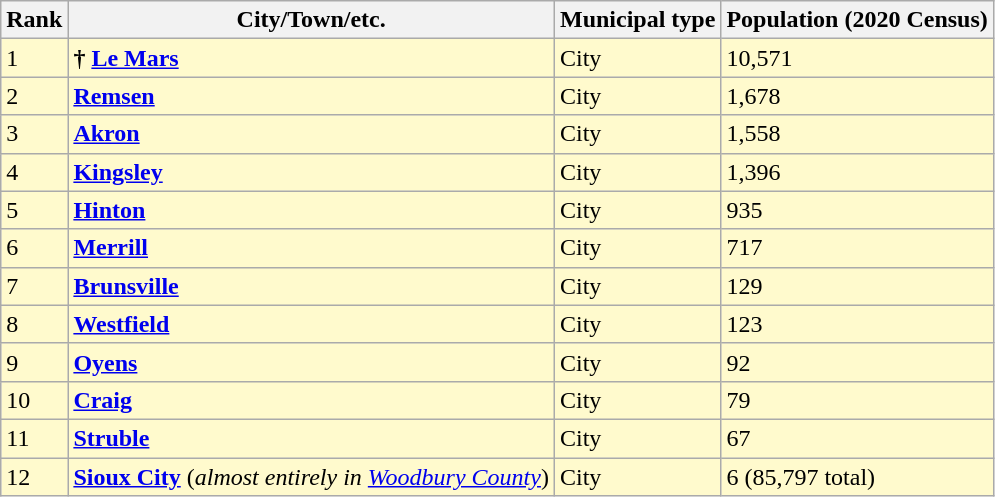<table class="wikitable sortable">
<tr>
<th>Rank</th>
<th>City/Town/etc.</th>
<th>Municipal type</th>
<th>Population (2020 Census)</th>
</tr>
<tr style=background-color:#FFFACD>
<td>1</td>
<td><strong>†</strong> <strong><a href='#'>Le Mars</a></strong></td>
<td>City</td>
<td>10,571</td>
</tr>
<tr style=background-color:#FFFACD>
<td>2</td>
<td><strong><a href='#'>Remsen</a></strong></td>
<td>City</td>
<td>1,678</td>
</tr>
<tr style=background-color:#FFFACD>
<td>3</td>
<td><strong><a href='#'>Akron</a></strong></td>
<td>City</td>
<td>1,558</td>
</tr>
<tr style=background-color:#FFFACD>
<td>4</td>
<td><strong><a href='#'>Kingsley</a></strong></td>
<td>City</td>
<td>1,396</td>
</tr>
<tr style=background-color:#FFFACD>
<td>5</td>
<td><strong><a href='#'>Hinton</a></strong></td>
<td>City</td>
<td>935</td>
</tr>
<tr style=background-color:#FFFACD>
<td>6</td>
<td><strong><a href='#'>Merrill</a></strong></td>
<td>City</td>
<td>717</td>
</tr>
<tr style=background-color:#FFFACD>
<td>7</td>
<td><strong><a href='#'>Brunsville</a></strong></td>
<td>City</td>
<td>129</td>
</tr>
<tr style=background-color:#FFFACD>
<td>8</td>
<td><strong><a href='#'>Westfield</a></strong></td>
<td>City</td>
<td>123</td>
</tr>
<tr style=background-color:#FFFACD>
<td>9</td>
<td><strong><a href='#'>Oyens</a></strong></td>
<td>City</td>
<td>92</td>
</tr>
<tr style=background-color:#FFFACD>
<td>10</td>
<td><strong><a href='#'>Craig</a></strong></td>
<td>City</td>
<td>79</td>
</tr>
<tr style=background-color:#FFFACD>
<td>11</td>
<td><strong><a href='#'>Struble</a></strong></td>
<td>City</td>
<td>67</td>
</tr>
<tr style=background-color:#FFFACD>
<td>12</td>
<td><strong><a href='#'>Sioux City</a></strong> (<em>almost entirely in <a href='#'>Woodbury County</a></em>)</td>
<td>City</td>
<td>6 (85,797 total)</td>
</tr>
</table>
